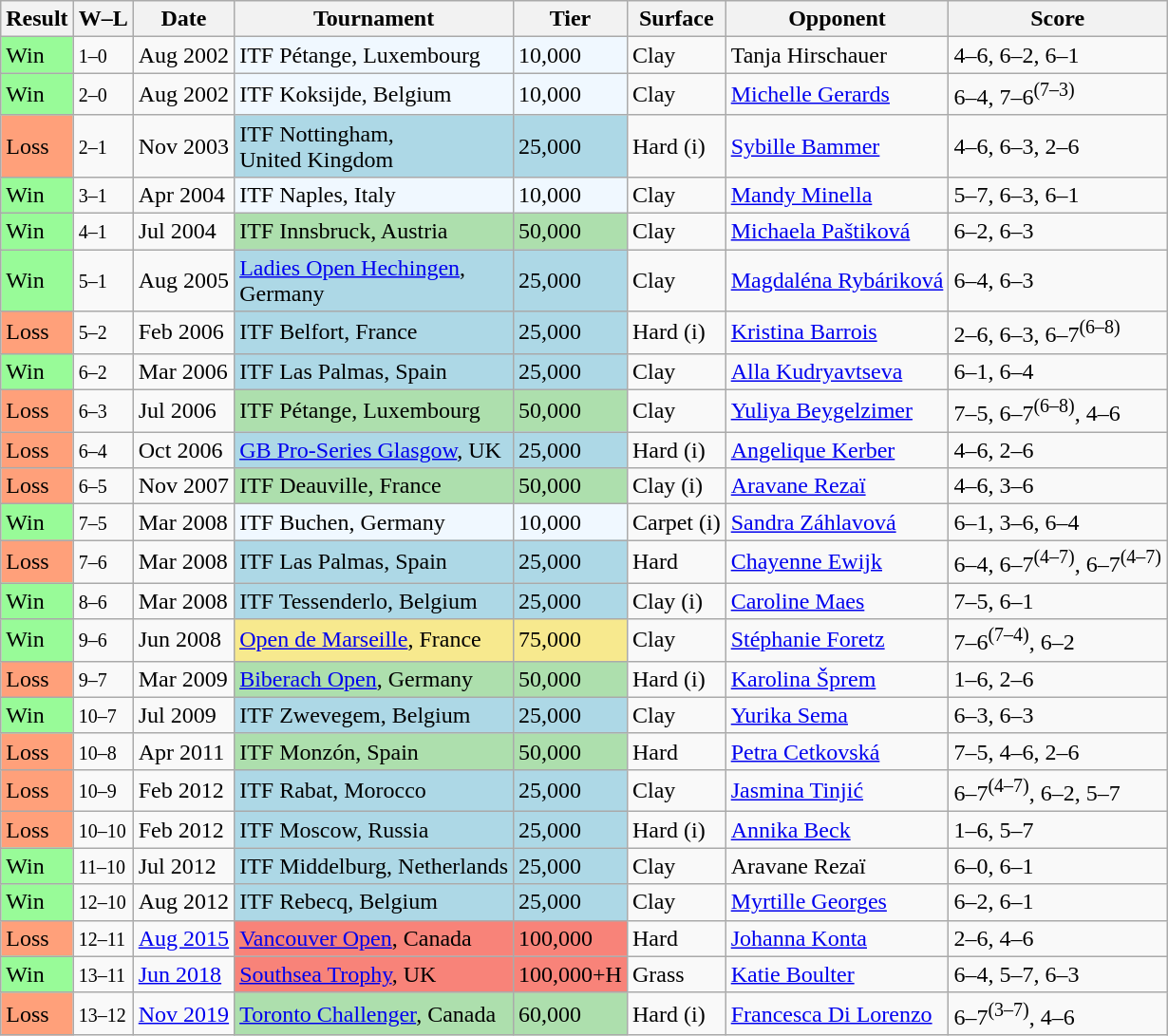<table class="sortable wikitable">
<tr>
<th>Result</th>
<th class="unsortable">W–L</th>
<th>Date</th>
<th>Tournament</th>
<th>Tier</th>
<th>Surface</th>
<th>Opponent</th>
<th class="unsortable">Score</th>
</tr>
<tr>
<td style="background:#98fb98;">Win</td>
<td><small>1–0</small></td>
<td>Aug 2002</td>
<td style="background:#f0f8ff;">ITF Pétange, Luxembourg</td>
<td style="background:#f0f8ff;">10,000</td>
<td>Clay</td>
<td> Tanja Hirschauer</td>
<td>4–6, 6–2, 6–1</td>
</tr>
<tr>
<td style="background:#98fb98;">Win</td>
<td><small>2–0</small></td>
<td>Aug 2002</td>
<td style="background:#f0f8ff;">ITF Koksijde, Belgium</td>
<td style="background:#f0f8ff;">10,000</td>
<td>Clay</td>
<td> <a href='#'>Michelle Gerards</a></td>
<td>6–4, 7–6<sup>(7–3)</sup></td>
</tr>
<tr>
<td bgcolor="FFA07A">Loss</td>
<td><small>2–1</small></td>
<td>Nov 2003</td>
<td style="background:lightblue;">ITF Nottingham, <br>United Kingdom</td>
<td style="background:lightblue;">25,000</td>
<td>Hard (i)</td>
<td> <a href='#'>Sybille Bammer</a></td>
<td>4–6, 6–3, 2–6</td>
</tr>
<tr>
<td style="background:#98fb98;">Win</td>
<td><small>3–1</small></td>
<td>Apr 2004</td>
<td style="background:#f0f8ff;">ITF Naples, Italy</td>
<td style="background:#f0f8ff;">10,000</td>
<td>Clay</td>
<td> <a href='#'>Mandy Minella</a></td>
<td>5–7, 6–3, 6–1</td>
</tr>
<tr>
<td style="background:#98fb98;">Win</td>
<td><small>4–1</small></td>
<td>Jul 2004</td>
<td style="background:#addfad;">ITF Innsbruck, Austria</td>
<td style="background:#addfad;">50,000</td>
<td>Clay</td>
<td> <a href='#'>Michaela Paštiková</a></td>
<td>6–2, 6–3</td>
</tr>
<tr>
<td style="background:#98fb98;">Win</td>
<td><small>5–1</small></td>
<td>Aug 2005</td>
<td style="background:lightblue;"><a href='#'>Ladies Open Hechingen</a>, <br>Germany</td>
<td style="background:lightblue;">25,000</td>
<td>Clay</td>
<td> <a href='#'>Magdaléna Rybáriková</a></td>
<td>6–4, 6–3</td>
</tr>
<tr>
<td bgcolor="FFA07A">Loss</td>
<td><small>5–2</small></td>
<td>Feb 2006</td>
<td style="background:lightblue;">ITF Belfort, France</td>
<td style="background:lightblue;">25,000</td>
<td>Hard (i)</td>
<td> <a href='#'>Kristina Barrois</a></td>
<td>2–6, 6–3, 6–7<sup>(6–8)</sup></td>
</tr>
<tr>
<td style="background:#98fb98;">Win</td>
<td><small>6–2</small></td>
<td>Mar 2006</td>
<td style="background:lightblue;">ITF Las Palmas, Spain</td>
<td style="background:lightblue;">25,000</td>
<td>Clay</td>
<td> <a href='#'>Alla Kudryavtseva</a></td>
<td>6–1, 6–4</td>
</tr>
<tr>
<td bgcolor="FFA07A">Loss</td>
<td><small>6–3</small></td>
<td>Jul 2006</td>
<td style="background:#addfad;">ITF Pétange, Luxembourg</td>
<td style="background:#addfad;">50,000</td>
<td>Clay</td>
<td> <a href='#'>Yuliya Beygelzimer</a></td>
<td>7–5, 6–7<sup>(6–8)</sup>, 4–6</td>
</tr>
<tr>
<td bgcolor="FFA07A">Loss</td>
<td><small>6–4</small></td>
<td>Oct 2006</td>
<td style="background:lightblue;"><a href='#'>GB Pro-Series Glasgow</a>, UK</td>
<td style="background:lightblue;">25,000</td>
<td>Hard (i)</td>
<td> <a href='#'>Angelique Kerber</a></td>
<td>4–6, 2–6</td>
</tr>
<tr>
<td bgcolor="FFA07A">Loss</td>
<td><small>6–5</small></td>
<td>Nov 2007</td>
<td style="background:#addfad;">ITF Deauville, France</td>
<td style="background:#addfad;">50,000</td>
<td>Clay (i)</td>
<td> <a href='#'>Aravane Rezaï</a></td>
<td>4–6, 3–6</td>
</tr>
<tr>
<td style="background:#98fb98;">Win</td>
<td><small>7–5</small></td>
<td>Mar 2008</td>
<td style="background:#f0f8ff;">ITF Buchen, Germany</td>
<td style="background:#f0f8ff;">10,000</td>
<td>Carpet (i)</td>
<td> <a href='#'>Sandra Záhlavová</a></td>
<td>6–1, 3–6, 6–4</td>
</tr>
<tr>
<td bgcolor="FFA07A">Loss</td>
<td><small>7–6</small></td>
<td>Mar 2008</td>
<td style="background:lightblue;">ITF Las Palmas, Spain</td>
<td style="background:lightblue;">25,000</td>
<td>Hard</td>
<td> <a href='#'>Chayenne Ewijk</a></td>
<td>6–4, 6–7<sup>(4–7)</sup>, 6–7<sup>(4–7)</sup></td>
</tr>
<tr>
<td style="background:#98fb98;">Win</td>
<td><small>8–6</small></td>
<td>Mar 2008</td>
<td style="background:lightblue;">ITF Tessenderlo, Belgium</td>
<td style="background:lightblue;">25,000</td>
<td>Clay (i)</td>
<td> <a href='#'>Caroline Maes</a></td>
<td>7–5, 6–1</td>
</tr>
<tr>
<td style="background:#98fb98;">Win</td>
<td><small>9–6</small></td>
<td>Jun 2008</td>
<td style="background:#f7e98e;"><a href='#'>Open de Marseille</a>, France</td>
<td style="background:#f7e98e;">75,000</td>
<td>Clay</td>
<td> <a href='#'>Stéphanie Foretz</a></td>
<td>7–6<sup>(7–4)</sup>, 6–2</td>
</tr>
<tr>
<td bgcolor="FFA07A">Loss</td>
<td><small>9–7</small></td>
<td>Mar 2009</td>
<td style="background:#addfad;"><a href='#'>Biberach Open</a>, Germany</td>
<td style="background:#addfad;">50,000</td>
<td>Hard (i)</td>
<td> <a href='#'>Karolina Šprem</a></td>
<td>1–6, 2–6</td>
</tr>
<tr>
<td style="background:#98fb98;">Win</td>
<td><small>10–7</small></td>
<td>Jul 2009</td>
<td style="background:lightblue;">ITF Zwevegem, Belgium</td>
<td style="background:lightblue;">25,000</td>
<td>Clay</td>
<td> <a href='#'>Yurika Sema</a></td>
<td>6–3, 6–3</td>
</tr>
<tr>
<td bgcolor="FFA07A">Loss</td>
<td><small>10–8</small></td>
<td>Apr 2011</td>
<td style="background:#addfad;">ITF Monzón, Spain</td>
<td style="background:#addfad;">50,000</td>
<td>Hard</td>
<td> <a href='#'>Petra Cetkovská</a></td>
<td>7–5, 4–6, 2–6</td>
</tr>
<tr>
<td bgcolor="FFA07A">Loss</td>
<td><small>10–9</small></td>
<td>Feb 2012</td>
<td style="background:lightblue;">ITF Rabat, Morocco</td>
<td style="background:lightblue;">25,000</td>
<td>Clay</td>
<td> <a href='#'>Jasmina Tinjić</a></td>
<td>6–7<sup>(4–7)</sup>, 6–2, 5–7</td>
</tr>
<tr>
<td bgcolor="FFA07A">Loss</td>
<td><small>10–10</small></td>
<td>Feb 2012</td>
<td style="background:lightblue;">ITF Moscow, Russia</td>
<td style="background:lightblue;">25,000</td>
<td>Hard (i)</td>
<td> <a href='#'>Annika Beck</a></td>
<td>1–6, 5–7</td>
</tr>
<tr>
<td style="background:#98fb98;">Win</td>
<td><small>11–10</small></td>
<td>Jul 2012</td>
<td style="background:lightblue;">ITF Middelburg, Netherlands</td>
<td style="background:lightblue;">25,000</td>
<td>Clay</td>
<td> Aravane Rezaï</td>
<td>6–0, 6–1</td>
</tr>
<tr>
<td style="background:#98fb98;">Win</td>
<td><small>12–10</small></td>
<td>Aug 2012</td>
<td style="background:lightblue;">ITF Rebecq, Belgium</td>
<td style="background:lightblue;">25,000</td>
<td>Clay</td>
<td> <a href='#'>Myrtille Georges</a></td>
<td>6–2, 6–1</td>
</tr>
<tr>
<td bgcolor="FFA07A">Loss</td>
<td><small>12–11</small></td>
<td><a href='#'>Aug 2015</a></td>
<td style="background:#f88379;"><a href='#'>Vancouver Open</a>, Canada</td>
<td style="background:#f88379;">100,000</td>
<td>Hard</td>
<td> <a href='#'>Johanna Konta</a></td>
<td>2–6, 4–6</td>
</tr>
<tr>
<td style="background:#98fb98;">Win</td>
<td><small>13–11</small></td>
<td><a href='#'>Jun 2018</a></td>
<td style="background:#f88379;"><a href='#'>Southsea Trophy</a>, UK</td>
<td style="background:#f88379;">100,000+H</td>
<td>Grass</td>
<td> <a href='#'>Katie Boulter</a></td>
<td>6–4, 5–7, 6–3</td>
</tr>
<tr>
<td bgcolor="FFA07A">Loss</td>
<td><small>13–12</small></td>
<td><a href='#'>Nov 2019</a></td>
<td style="background:#addfad;"><a href='#'>Toronto Challenger</a>, Canada</td>
<td style="background:#addfad;">60,000</td>
<td>Hard (i)</td>
<td> <a href='#'>Francesca Di Lorenzo</a></td>
<td>6–7<sup>(3–7)</sup>, 4–6</td>
</tr>
</table>
